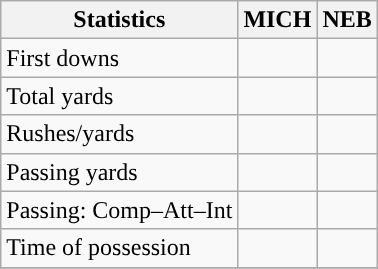<table class="wikitable" style="float: left;">
<tr>
<th>Statistics</th>
<th>MICH</th>
<th>NEB</th>
</tr>
<tr>
<td>First downs</td>
<td></td>
<td></td>
</tr>
<tr>
<td>Total yards</td>
<td></td>
<td></td>
</tr>
<tr>
<td>Rushes/yards</td>
<td></td>
<td></td>
</tr>
<tr>
<td>Passing yards</td>
<td></td>
<td></td>
</tr>
<tr>
<td>Passing: Comp–Att–Int</td>
<td></td>
<td></td>
</tr>
<tr>
<td>Time of possession</td>
<td></td>
<td></td>
</tr>
<tr>
</tr>
</table>
